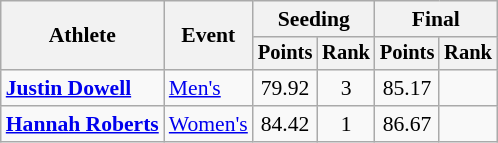<table class=wikitable style=font-size:90%;text-align:center>
<tr>
<th rowspan=2>Athlete</th>
<th rowspan=2>Event</th>
<th colspan=2>Seeding</th>
<th colspan=2>Final</th>
</tr>
<tr style=font-size:95%>
<th>Points</th>
<th>Rank</th>
<th>Points</th>
<th>Rank</th>
</tr>
<tr>
<td align=left><strong><a href='#'>Justin Dowell</a></strong></td>
<td align=left><a href='#'>Men's</a></td>
<td>79.92</td>
<td>3</td>
<td>85.17</td>
<td></td>
</tr>
<tr>
<td align=left><strong><a href='#'>Hannah Roberts</a></strong></td>
<td align=left><a href='#'>Women's</a></td>
<td>84.42</td>
<td>1</td>
<td>86.67</td>
<td></td>
</tr>
</table>
